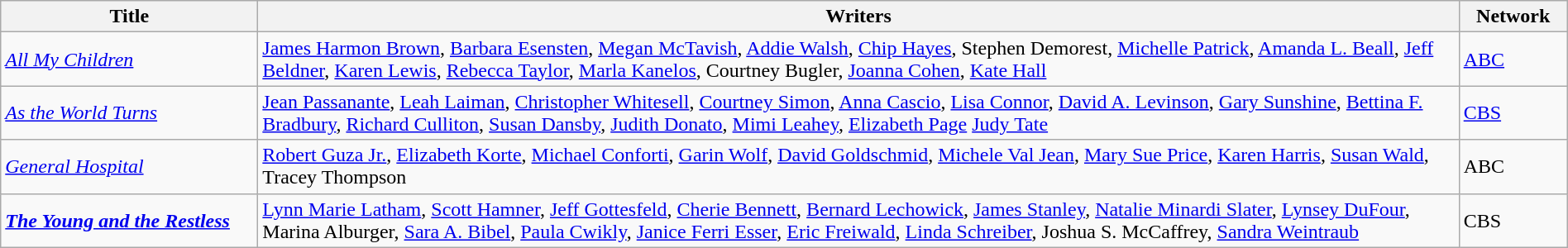<table class="wikitable" style="width:100%;">
<tr>
<th style="width:200px;">Title</th>
<th>Writers</th>
<th style="width:80px;">Network</th>
</tr>
<tr>
<td><em><a href='#'>All My Children</a></em></td>
<td><a href='#'>James Harmon Brown</a>, <a href='#'>Barbara Esensten</a>, <a href='#'>Megan McTavish</a>, <a href='#'>Addie Walsh</a>, <a href='#'>Chip Hayes</a>, Stephen Demorest, <a href='#'>Michelle Patrick</a>, <a href='#'>Amanda L. Beall</a>, <a href='#'>Jeff Beldner</a>, <a href='#'>Karen Lewis</a>, <a href='#'>Rebecca Taylor</a>, <a href='#'>Marla Kanelos</a>, Courtney Bugler, <a href='#'>Joanna Cohen</a>, <a href='#'>Kate Hall</a></td>
<td><a href='#'>ABC</a></td>
</tr>
<tr>
<td><em><a href='#'>As the World Turns</a></em></td>
<td><a href='#'>Jean Passanante</a>, <a href='#'>Leah Laiman</a>, <a href='#'>Christopher Whitesell</a>, <a href='#'>Courtney Simon</a>, <a href='#'>Anna Cascio</a>, <a href='#'>Lisa Connor</a>, <a href='#'>David A. Levinson</a>, <a href='#'>Gary Sunshine</a>, <a href='#'>Bettina F. Bradbury</a>, <a href='#'>Richard Culliton</a>, <a href='#'>Susan Dansby</a>, <a href='#'>Judith Donato</a>, <a href='#'>Mimi Leahey</a>, <a href='#'>Elizabeth Page</a> <a href='#'>Judy Tate</a></td>
<td><a href='#'>CBS</a></td>
</tr>
<tr>
<td><em><a href='#'>General Hospital</a></em></td>
<td><a href='#'>Robert Guza Jr.</a>, <a href='#'>Elizabeth Korte</a>, <a href='#'>Michael Conforti</a>, <a href='#'>Garin Wolf</a>, <a href='#'>David Goldschmid</a>, <a href='#'>Michele Val Jean</a>, <a href='#'>Mary Sue Price</a>, <a href='#'>Karen Harris</a>, <a href='#'>Susan Wald</a>, Tracey Thompson</td>
<td>ABC</td>
</tr>
<tr>
<td><strong> <em><a href='#'>The Young and the Restless</a></em> </strong></td>
<td><a href='#'>Lynn Marie Latham</a>, <a href='#'>Scott Hamner</a>, <a href='#'>Jeff Gottesfeld</a>, <a href='#'>Cherie Bennett</a>, <a href='#'>Bernard Lechowick</a>, <a href='#'>James Stanley</a>, <a href='#'>Natalie Minardi Slater</a>, <a href='#'>Lynsey DuFour</a>, Marina Alburger, <a href='#'>Sara A. Bibel</a>, <a href='#'>Paula Cwikly</a>, <a href='#'>Janice Ferri Esser</a>, <a href='#'>Eric Freiwald</a>, <a href='#'>Linda Schreiber</a>, Joshua S. McCaffrey, <a href='#'>Sandra Weintraub</a></td>
<td>CBS</td>
</tr>
</table>
